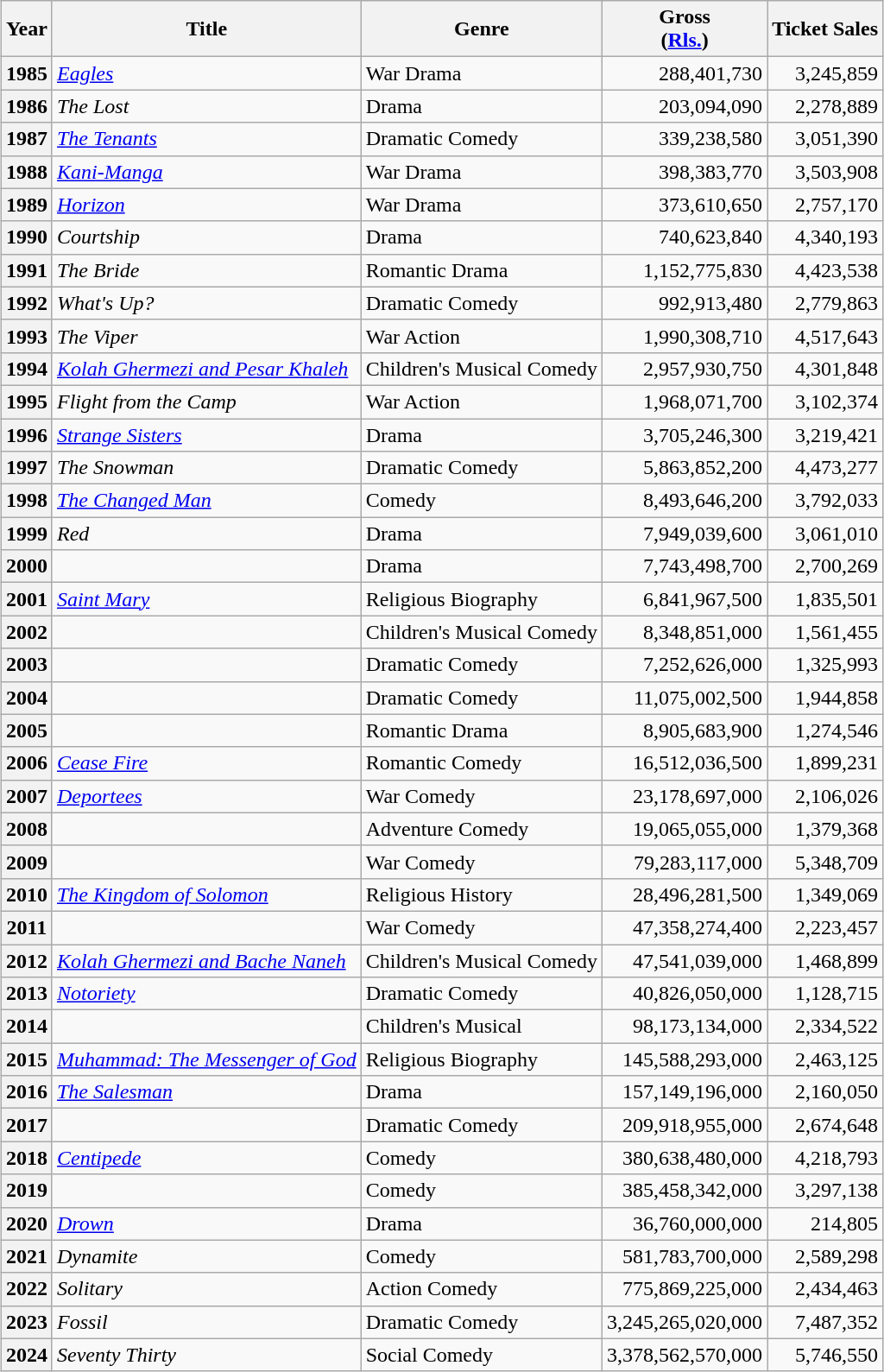<table class="wikitable sortable plainrowheaders" style="margin:auto; margin:auto;">
<tr>
<th scope="col">Year</th>
<th scope="col">Title</th>
<th>Genre</th>
<th scope="col">Gross<br>(<a href='#'>Rls.</a>)</th>
<th scope="col">Ticket Sales</th>
</tr>
<tr>
<th scope="row" style="text-align:center;">1985</th>
<td><em><a href='#'>Eagles</a></em></td>
<td>War Drama</td>
<td align="right">288,401,730</td>
<td align="right">3,245,859</td>
</tr>
<tr>
<th scope="row" style="text-align:center;">1986</th>
<td><em>The Lost</em></td>
<td>Drama</td>
<td align="right">203,094,090</td>
<td align="right">2,278,889</td>
</tr>
<tr>
<th scope="row" style="text-align:center;">1987</th>
<td><em><a href='#'>The Tenants</a></em></td>
<td>Dramatic Comedy</td>
<td align="right">339,238,580</td>
<td align="right">3,051,390</td>
</tr>
<tr>
<th scope="row" style="text-align:center;">1988</th>
<td><em><a href='#'>Kani-Manga</a></em></td>
<td>War Drama</td>
<td align="right">398,383,770</td>
<td align="right">3,503,908</td>
</tr>
<tr>
<th scope="row" style="text-align:center;">1989</th>
<td><em><a href='#'>Horizon</a></em></td>
<td>War Drama</td>
<td align="right">373,610,650</td>
<td align="right">2,757,170</td>
</tr>
<tr>
<th scope="row" style="text-align:center;">1990</th>
<td><em>Courtship</em></td>
<td>Drama</td>
<td align="right">740,623,840</td>
<td align="right">4,340,193</td>
</tr>
<tr>
<th scope="row" style="text-align:center;">1991</th>
<td><em>The Bride</em></td>
<td>Romantic Drama</td>
<td align="right">1,152,775,830</td>
<td align="right">4,423,538</td>
</tr>
<tr>
<th scope="row" style="text-align:center;">1992</th>
<td><em>What's Up?</em></td>
<td>Dramatic Comedy</td>
<td align="right">992,913,480</td>
<td align="right">2,779,863</td>
</tr>
<tr>
<th scope="row" style="text-align:center;">1993</th>
<td><em>The Viper</em></td>
<td>War Action</td>
<td align="right">1,990,308,710</td>
<td align="right">4,517,643</td>
</tr>
<tr>
<th scope="row" style="text-align:center;">1994</th>
<td><em><a href='#'>Kolah Ghermezi and Pesar Khaleh</a></em></td>
<td>Children's Musical Comedy</td>
<td align="right">2,957,930,750</td>
<td align="right">4,301,848</td>
</tr>
<tr>
<th scope="row" style="text-align:center;">1995</th>
<td><em>Flight from the Camp</em></td>
<td>War Action</td>
<td align="right">1,968,071,700</td>
<td align="right">3,102,374</td>
</tr>
<tr>
<th scope="row" style="text-align:center;">1996</th>
<td><em><a href='#'>Strange Sisters</a></em></td>
<td>Drama</td>
<td align="right">3,705,246,300</td>
<td align="right">3,219,421</td>
</tr>
<tr>
<th scope="row" style="text-align:center;">1997</th>
<td><em>The Snowman</em></td>
<td>Dramatic Comedy</td>
<td align="right">5,863,852,200</td>
<td align="right">4,473,277</td>
</tr>
<tr>
<th scope="row" style="text-align:center;">1998</th>
<td><em><a href='#'>The Changed Man</a></em></td>
<td>Comedy</td>
<td align="right">8,493,646,200</td>
<td align="right">3,792,033</td>
</tr>
<tr>
<th scope="row" style="text-align:center;">1999</th>
<td><em>Red</em></td>
<td>Drama</td>
<td align="right">7,949,039,600</td>
<td align="right">3,061,010</td>
</tr>
<tr>
<th scope="row" style="text-align:center;">2000</th>
<td><em></em></td>
<td>Drama</td>
<td align="right">7,743,498,700</td>
<td align="right">2,700,269</td>
</tr>
<tr>
<th scope="row" style="text-align:center;">2001</th>
<td><em><a href='#'>Saint Mary</a></em></td>
<td>Religious Biography</td>
<td align="right">6,841,967,500</td>
<td align="right">1,835,501</td>
</tr>
<tr>
<th scope="row" style="text-align:center;">2002</th>
<td><em></em></td>
<td>Children's Musical Comedy</td>
<td align="right">8,348,851,000</td>
<td align="right">1,561,455</td>
</tr>
<tr>
<th scope="row" style="text-align:center;">2003</th>
<td><em></em></td>
<td>Dramatic Comedy</td>
<td align="right">7,252,626,000</td>
<td align="right">1,325,993</td>
</tr>
<tr>
<th scope="row" style="text-align:center;">2004</th>
<td><em></em></td>
<td>Dramatic Comedy</td>
<td align="right">11,075,002,500</td>
<td align="right">1,944,858</td>
</tr>
<tr>
<th scope="row" style="text-align:center;">2005</th>
<td><em></em></td>
<td>Romantic Drama</td>
<td align="right">8,905,683,900</td>
<td align="right">1,274,546</td>
</tr>
<tr>
<th scope="row" style="text-align:center;">2006</th>
<td><em><a href='#'>Cease Fire</a></em></td>
<td>Romantic Comedy</td>
<td align="right">16,512,036,500</td>
<td align="right">1,899,231</td>
</tr>
<tr>
<th scope="row" style="text-align:center;">2007</th>
<td><em><a href='#'>Deportees</a></em></td>
<td>War Comedy</td>
<td align="right">23,178,697,000</td>
<td align="right">2,106,026</td>
</tr>
<tr>
<th scope="row" style="text-align:center;">2008</th>
<td><em></em></td>
<td>Adventure Comedy</td>
<td align="right">19,065,055,000</td>
<td align="right">1,379,368</td>
</tr>
<tr>
<th scope="row" style="text-align:center;">2009</th>
<td><em></em></td>
<td>War Comedy</td>
<td align="right">79,283,117,000</td>
<td align="right">5,348,709</td>
</tr>
<tr>
<th scope="row" style="text-align:center;">2010</th>
<td><em><a href='#'>The Kingdom of Solomon</a></em></td>
<td>Religious History</td>
<td align="right">28,496,281,500</td>
<td align="right">1,349,069</td>
</tr>
<tr>
<th scope="row" style="text-align:center;">2011</th>
<td><em></em></td>
<td>War Comedy</td>
<td align="right">47,358,274,400</td>
<td align="right">2,223,457</td>
</tr>
<tr>
<th scope="row" style="text-align:center;">2012</th>
<td><em><a href='#'>Kolah Ghermezi and Bache Naneh</a></em></td>
<td>Children's Musical Comedy</td>
<td align="right">47,541,039,000</td>
<td align="right">1,468,899</td>
</tr>
<tr>
<th scope="row" style="text-align:center;">2013</th>
<td><em><a href='#'>Notoriety</a></em></td>
<td>Dramatic Comedy</td>
<td align="right">40,826,050,000</td>
<td align="right">1,128,715</td>
</tr>
<tr>
<th scope="row" style="text-align:center;">2014</th>
<td><em></em></td>
<td>Children's Musical</td>
<td align="right">98,173,134,000</td>
<td align="right">2,334,522</td>
</tr>
<tr>
<th scope="row" style="text-align:center;">2015</th>
<td><em><a href='#'>Muhammad: The Messenger of God</a></em></td>
<td>Religious Biography</td>
<td align="right">145,588,293,000</td>
<td align="right">2,463,125</td>
</tr>
<tr>
<th scope="row" style="text-align:center;">2016</th>
<td><em><a href='#'>The Salesman</a></em></td>
<td>Drama</td>
<td align="right">157,149,196,000</td>
<td align="right">2,160,050</td>
</tr>
<tr>
<th scope="row" style="text-align:center;">2017</th>
<td><em></em></td>
<td>Dramatic Comedy</td>
<td align="right">209,918,955,000</td>
<td align="right">2,674,648</td>
</tr>
<tr>
<th scope="row" style="text-align:center;">2018</th>
<td><em><a href='#'>Centipede</a></em></td>
<td>Comedy</td>
<td align="right">380,638,480,000</td>
<td align="right">4,218,793</td>
</tr>
<tr>
<th scope="row" style="text-align:center;">2019</th>
<td><em></em></td>
<td>Comedy</td>
<td align="right">385,458,342,000</td>
<td align="right">3,297,138</td>
</tr>
<tr>
<th scope="row" style="text-align:center;">2020</th>
<td><em><a href='#'>Drown</a></em></td>
<td>Drama</td>
<td align="right">36,760,000,000</td>
<td align="right">214,805</td>
</tr>
<tr>
<th scope="row" style="text-align:center;">2021</th>
<td><em>Dynamite</em></td>
<td>Comedy</td>
<td align="right">581,783,700,000</td>
<td align="right">2,589,298</td>
</tr>
<tr>
<th scope="row" style="text-align:center;">2022</th>
<td><em>Solitary</em></td>
<td>Action Comedy</td>
<td align="right">775,869,225,000</td>
<td align="right">2,434,463</td>
</tr>
<tr>
<th scope="row" style="text-align:center;">2023</th>
<td><em>Fossil</em></td>
<td>Dramatic Comedy</td>
<td align="right">3,245,265,020,000</td>
<td align="right">7,487,352</td>
</tr>
<tr>
<th scope="row" style="text-align:center;">2024</th>
<td><em>Seventy Thirty</em></td>
<td>Social Comedy</td>
<td align="right">3,378,562,570,000</td>
<td align="right">5,746,550</td>
</tr>
</table>
